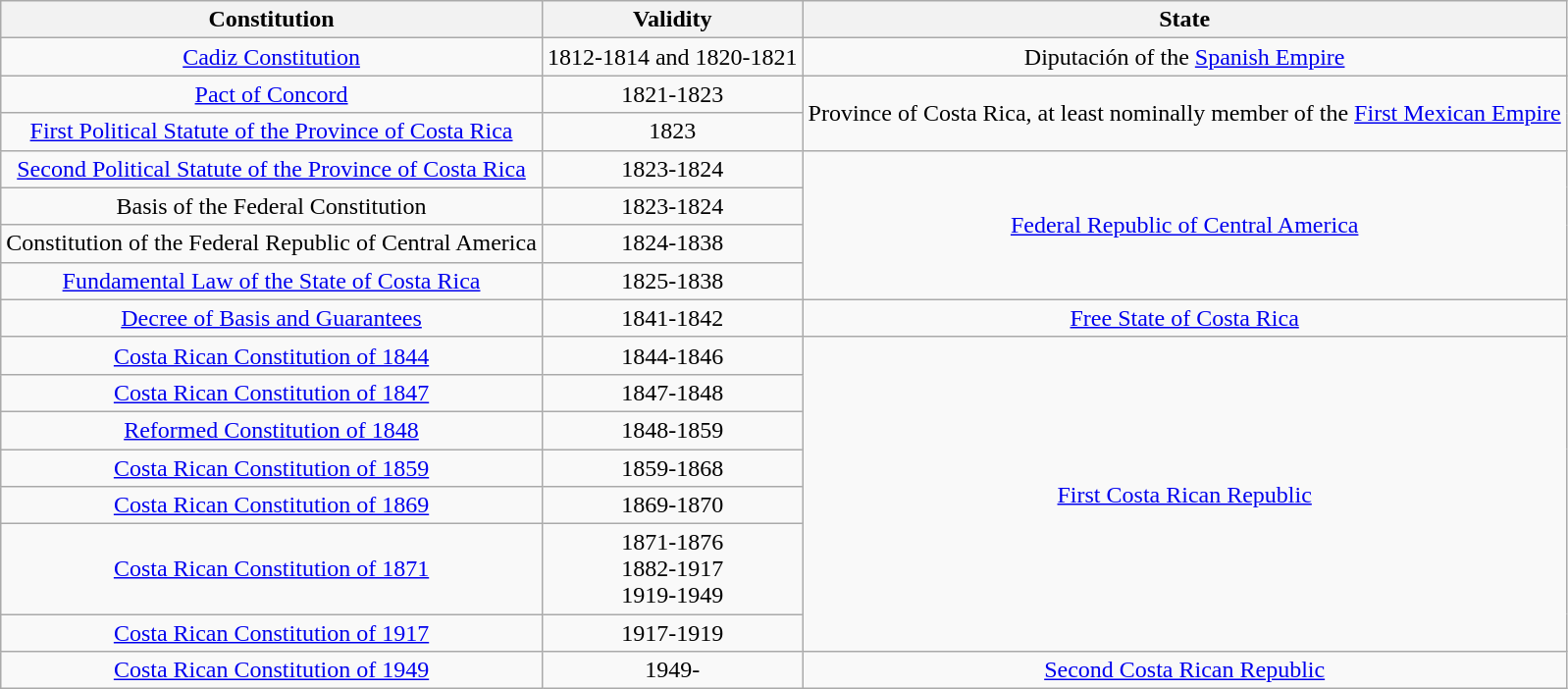<table class="wikitable" style="text-align:center">
<tr>
<th>Constitution</th>
<th>Validity</th>
<th>State</th>
</tr>
<tr>
<td><a href='#'>Cadiz Constitution</a></td>
<td>1812-1814 and 1820-1821</td>
<td>Diputación of the <a href='#'>Spanish Empire</a></td>
</tr>
<tr>
<td><a href='#'>Pact of Concord</a></td>
<td>1821-1823</td>
<td rowspan=2>Province of Costa Rica, at least nominally member of the <a href='#'>First Mexican Empire</a></td>
</tr>
<tr>
<td><a href='#'>First Political Statute of the Province of Costa Rica</a></td>
<td>1823</td>
</tr>
<tr>
<td><a href='#'>Second Political Statute of the Province of Costa Rica</a></td>
<td>1823-1824</td>
<td rowspan=4><a href='#'>Federal Republic of Central America</a></td>
</tr>
<tr>
<td>Basis of the Federal Constitution</td>
<td>1823-1824</td>
</tr>
<tr>
<td>Constitution of the Federal Republic of Central America</td>
<td>1824-1838</td>
</tr>
<tr>
<td><a href='#'>Fundamental Law of the State of Costa Rica</a></td>
<td>1825-1838</td>
</tr>
<tr>
<td><a href='#'>Decree of Basis and Guarantees</a></td>
<td>1841-1842</td>
<td><a href='#'>Free State of Costa Rica</a></td>
</tr>
<tr>
<td><a href='#'>Costa Rican Constitution of 1844</a></td>
<td>1844-1846</td>
<td rowspan=7><a href='#'>First Costa Rican Republic</a></td>
</tr>
<tr>
<td><a href='#'>Costa Rican Constitution of 1847</a></td>
<td>1847-1848</td>
</tr>
<tr>
<td><a href='#'>Reformed Constitution of 1848</a></td>
<td>1848-1859</td>
</tr>
<tr>
<td><a href='#'>Costa Rican Constitution of 1859</a></td>
<td>1859-1868</td>
</tr>
<tr>
<td><a href='#'>Costa Rican Constitution of 1869</a></td>
<td>1869-1870</td>
</tr>
<tr>
<td><a href='#'>Costa Rican Constitution of 1871</a></td>
<td>1871-1876<br>1882-1917<br>1919-1949</td>
</tr>
<tr>
<td><a href='#'>Costa Rican Constitution of 1917</a></td>
<td>1917-1919</td>
</tr>
<tr>
<td><a href='#'>Costa Rican Constitution of 1949</a></td>
<td>1949-</td>
<td><a href='#'>Second Costa Rican Republic</a></td>
</tr>
</table>
